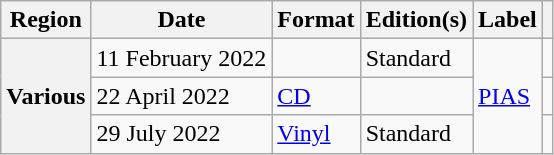<table class="wikitable plainrowheaders">
<tr>
<th scope="col">Region</th>
<th scope="col">Date</th>
<th scope="col">Format</th>
<th scope="col">Edition(s)</th>
<th scope="col">Label</th>
<th scope="col"></th>
</tr>
<tr>
<th scope="row" rowspan="3">Various</th>
<td>11 February 2022</td>
<td></td>
<td>Standard</td>
<td rowspan="3"><a href='#'>PIAS</a></td>
<td align="center"></td>
</tr>
<tr>
<td>22 April 2022</td>
<td><a href='#'>CD</a></td>
<td></td>
<td align="center"></td>
</tr>
<tr>
<td>29 July 2022</td>
<td><a href='#'>Vinyl</a></td>
<td>Standard</td>
<td align="center"></td>
</tr>
</table>
